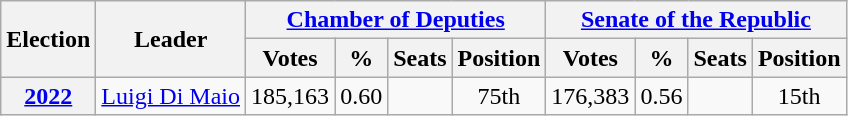<table class="wikitable" style="text-align:center">
<tr>
<th rowspan="2">Election</th>
<th rowspan="2">Leader</th>
<th colspan="4"><a href='#'>Chamber of Deputies</a></th>
<th colspan="4"><a href='#'>Senate of the Republic</a></th>
</tr>
<tr>
<th>Votes</th>
<th>%</th>
<th>Seats</th>
<th>Position</th>
<th>Votes</th>
<th>%</th>
<th>Seats</th>
<th>Position</th>
</tr>
<tr>
<th><a href='#'>2022</a></th>
<td><a href='#'>Luigi Di Maio</a></td>
<td>185,163</td>
<td>0.60</td>
<td></td>
<td>75th</td>
<td>176,383</td>
<td>0.56</td>
<td></td>
<td>15th</td>
</tr>
</table>
